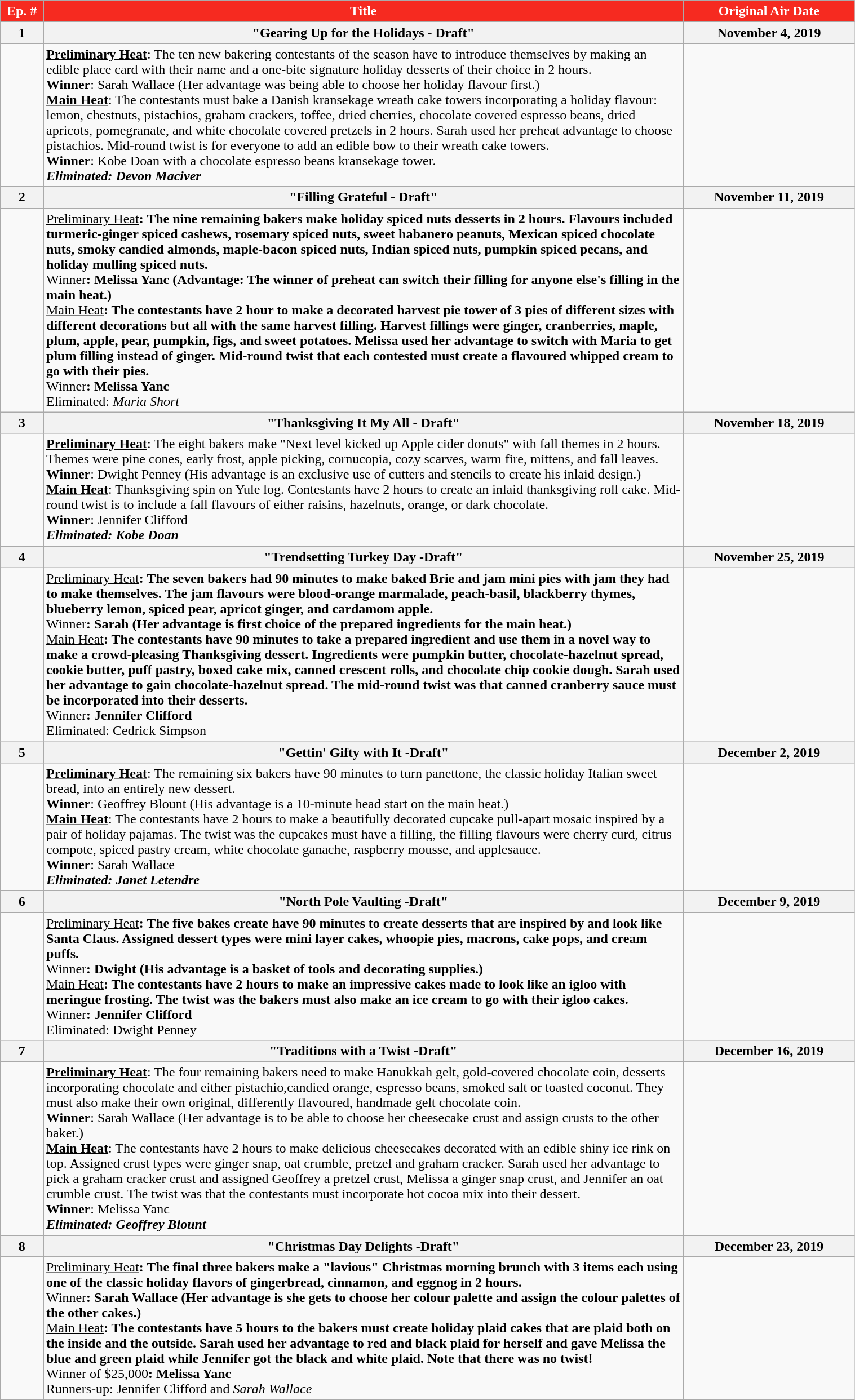<table class="wikitable plainrowheaders" style="width:80%;">
<tr>
<th style="background-color: #f62a20; color: #FFFFFF;" width=5%>Ep. #</th>
<th style="background-color: #f62a20; color: #FFFFFF;">Title</th>
<th style="background-color: #f62a20; color: #FFFFFF;" width=20%>Original Air Date</th>
</tr>
<tr>
<th align="center">1</th>
<th>"Gearing Up for the Holidays - Draft"</th>
<th>November 4, 2019</th>
</tr>
<tr>
<td></td>
<td><strong><u>Preliminary Heat</u></strong>:  The ten new bakering contestants of the season have to introduce themselves by making an edible place card with their name and a one-bite signature holiday desserts of their choice in 2 hours.<br><strong>Winner</strong>: Sarah Wallace (Her advantage was being able to choose her holiday flavour first.)<br><strong><u>Main Heat</u></strong>: The contestants must bake a Danish kransekage wreath cake towers incorporating a holiday flavour: lemon, chestnuts, pistachios, graham crackers, toffee, dried cherries, chocolate covered espresso beans, dried apricots, pomegranate, and white chocolate covered pretzels in 2 hours. Sarah used her preheat advantage to choose pistachios. Mid-round twist is for everyone to add an edible bow to their wreath cake towers.<br><strong>Winner</strong>: Kobe Doan with a chocolate espresso beans kransekage tower.<br><strong><em>Eliminated<strong>:<em> </em>Devon Maciver<em></td>
<td></td>
</tr>
<tr>
</tr>
<tr>
<th align="center">2</th>
<th>"Filling Grateful - Draft"</th>
<th>November 11, 2019</th>
</tr>
<tr>
<td></td>
<td></strong><u>Preliminary Heat</u><strong>: The nine remaining bakers make holiday spiced nuts desserts in 2 hours. Flavours included turmeric-ginger spiced cashews, rosemary spiced nuts, sweet habanero peanuts, Mexican spiced chocolate nuts, smoky candied almonds, maple-bacon spiced nuts, Indian spiced nuts, pumpkin spiced pecans, and holiday mulling spiced nuts.<br></strong>Winner<strong>: Melissa Yanc (Advantage: The winner of preheat can switch their filling for anyone else's filling in the main heat.)<br></strong><u>Main Heat</u><strong>: The contestants have 2 hour to make a decorated harvest pie tower of 3 pies of different sizes with different decorations but all with the same harvest filling. Harvest fillings were ginger, cranberries, maple, plum, apple, pear, pumpkin, figs, and sweet potatoes. Melissa used her advantage to switch with Maria to get plum filling instead of ginger. Mid-round twist that each contested must create a flavoured whipped cream to go with their pies.<br></strong>Winner<strong>:  Melissa Yanc<br></em></strong>Eliminated</strong>:</em> <em> Maria Short </em></td>
<td></td>
</tr>
<tr>
<th align="center">3</th>
<th>"Thanksgiving It My All - Draft"</th>
<th>November 18, 2019</th>
</tr>
<tr>
<td></td>
<td><strong><u>Preliminary Heat</u></strong>: The eight bakers make "Next level kicked up Apple cider donuts" with fall themes in 2 hours. Themes were pine cones, early frost, apple picking, cornucopia, cozy scarves, warm fire, mittens, and fall leaves.<br><strong>Winner</strong>: Dwight Penney  (His advantage is an exclusive use of cutters and stencils to create his inlaid design.)<br><strong><u>Main Heat</u></strong>: Thanksgiving spin on Yule log. Contestants have 2 hours to create an inlaid thanksgiving roll cake. Mid-round twist is to include a fall flavours of either raisins, hazelnuts, orange, or dark chocolate.<br><strong>Winner</strong>: Jennifer Clifford<br><strong><em>Eliminated<strong>: Kobe Doan<em></td>
<td></td>
</tr>
<tr>
<th align="center">4</th>
<th>"Trendsetting Turkey Day -Draft"</th>
<th>November 25, 2019</th>
</tr>
<tr>
<td></td>
<td></strong><u>Preliminary Heat</u><strong>: The seven bakers had 90 minutes to make baked Brie and jam mini pies with jam they had to make themselves. The jam flavours were blood-orange marmalade, peach-basil, blackberry thymes, blueberry lemon, spiced pear, apricot ginger, and cardamom apple.<br></strong>Winner<strong>: Sarah (Her advantage is first choice of the prepared ingredients for the main heat.)<br></strong><u>Main Heat</u><strong>: The contestants have 90 minutes to take a prepared ingredient and use them in a novel way to make a crowd-pleasing Thanksgiving dessert. Ingredients were pumpkin butter, chocolate-hazelnut spread, cookie butter, puff pastry, boxed cake mix, canned crescent rolls, and chocolate chip cookie dough. Sarah used her advantage to gain chocolate-hazelnut spread. The mid-round twist was that canned cranberry sauce must be incorporated into their desserts.<br></strong>Winner<strong>: Jennifer Clifford<br></em></strong>Eliminated</strong>: Cedrick Simpson</em></td>
<td></td>
</tr>
<tr>
<th>5</th>
<th>"Gettin' Gifty with It -Draft"</th>
<th>December 2, 2019</th>
</tr>
<tr>
<td></td>
<td><strong><u>Preliminary Heat</u></strong>:  The remaining six bakers have 90 minutes to turn panettone, the classic holiday Italian sweet bread, into an entirely new dessert.<br><strong>Winner</strong>: Geoffrey Blount (His advantage is a 10-minute head start on the main heat.)<br><strong><u>Main Heat</u></strong>: The contestants have 2 hours to make a beautifully decorated cupcake pull-apart mosaic inspired by a pair of holiday pajamas. The twist was the cupcakes must have a filling, the filling flavours were cherry curd, citrus compote, spiced pastry cream, white chocolate ganache, raspberry mousse, and applesauce.<br><strong>Winner</strong>: Sarah Wallace<br><strong><em>Eliminated<strong>: Janet Letendre<em></td>
<td></td>
</tr>
<tr>
<th>6</th>
<th>"North Pole Vaulting -Draft"</th>
<th>December 9, 2019</th>
</tr>
<tr>
<td></td>
<td></strong><u>Preliminary Heat</u><strong>: The five bakes create have 90 minutes to create desserts that are inspired by and look like Santa Claus. Assigned dessert types were mini layer cakes, whoopie pies, macrons, cake pops, and cream puffs.<br></strong>Winner<strong>: Dwight (His advantage is a basket of tools and decorating supplies.)<br></strong><u>Main Heat</u><strong>: The contestants have 2 hours to make an impressive cakes made to look like an igloo with meringue frosting.  The twist was the bakers must also make an ice cream to go with their igloo cakes.<br></strong>Winner<strong>: Jennifer Clifford<br></em></strong>Eliminated</strong>: Dwight Penney</em></td>
<td></td>
</tr>
<tr>
<th>7</th>
<th>"Traditions with a Twist -Draft"</th>
<th>December 16, 2019</th>
</tr>
<tr>
<td></td>
<td><strong><u>Preliminary Heat</u></strong>: The four remaining bakers need to make Hanukkah gelt, gold-covered chocolate coin, desserts incorporating chocolate and either pistachio,candied orange, espresso beans, smoked salt or toasted coconut. They must also make their own original, differently flavoured, handmade gelt chocolate coin.<br><strong>Winner</strong>: Sarah Wallace (Her advantage is to be able to choose her cheesecake crust and assign crusts to the other baker.)<br><strong><u>Main Heat</u></strong>: The contestants have 2 hours to make delicious cheesecakes decorated with an edible shiny ice rink on top. Assigned crust types were ginger snap, oat crumble, pretzel and graham cracker.  Sarah used her advantage to pick a graham cracker crust and assigned Geoffrey a pretzel crust, Melissa a ginger snap crust, and Jennifer an oat crumble crust. The twist was that the contestants must incorporate hot cocoa mix into their dessert.<br><strong>Winner</strong>: Melissa Yanc<br><strong><em>Eliminated<strong>: Geoffrey Blount<em></td>
<td></td>
</tr>
<tr>
<th>8</th>
<th>"Christmas Day Delights -Draft"</th>
<th>December 23, 2019</th>
</tr>
<tr>
<td></td>
<td></strong><u>Preliminary Heat</u><strong>: The final three bakers make a "lavious" Christmas morning brunch with 3 items each using one of the classic holiday flavors of gingerbread, cinnamon, and eggnog in 2 hours.<br></strong>Winner<strong>: Sarah Wallace (Her advantage is she gets to choose her colour palette and assign the colour palettes of the other cakes.)<br></strong><u>Main Heat</u><strong>: The contestants have 5 hours to the bakers must create holiday plaid cakes that are plaid both on the inside and the outside. Sarah used her advantage to red and black plaid for herself and gave Melissa the blue and green plaid while Jennifer got the black and white plaid. Note that there was no twist!<br></strong>Winner of $25,000<strong>: Melissa Yanc<br></em></strong>Runners-up</strong>: Jennifer Clifford</em> and <em>Sarah Wallace</em></td>
<td></td>
</tr>
</table>
